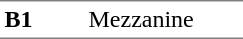<table border=0 cellspacing=0 cellpadding=3>
<tr>
<td style="border-bottom:solid 1px gray;border-top:solid 1px gray;" width=50 valign=top><strong>B1</strong></td>
<td style="border-top:solid 1px gray;border-bottom:solid 1px gray;" width=100 valign=top>Mezzanine</td>
</tr>
</table>
